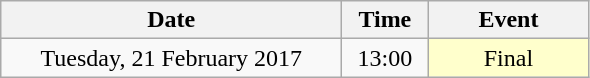<table class = "wikitable" style="text-align:center;">
<tr>
<th width=220>Date</th>
<th width=50>Time</th>
<th width=100>Event</th>
</tr>
<tr>
<td>Tuesday, 21 February 2017</td>
<td>13:00</td>
<td bgcolor=ffffcc>Final</td>
</tr>
</table>
